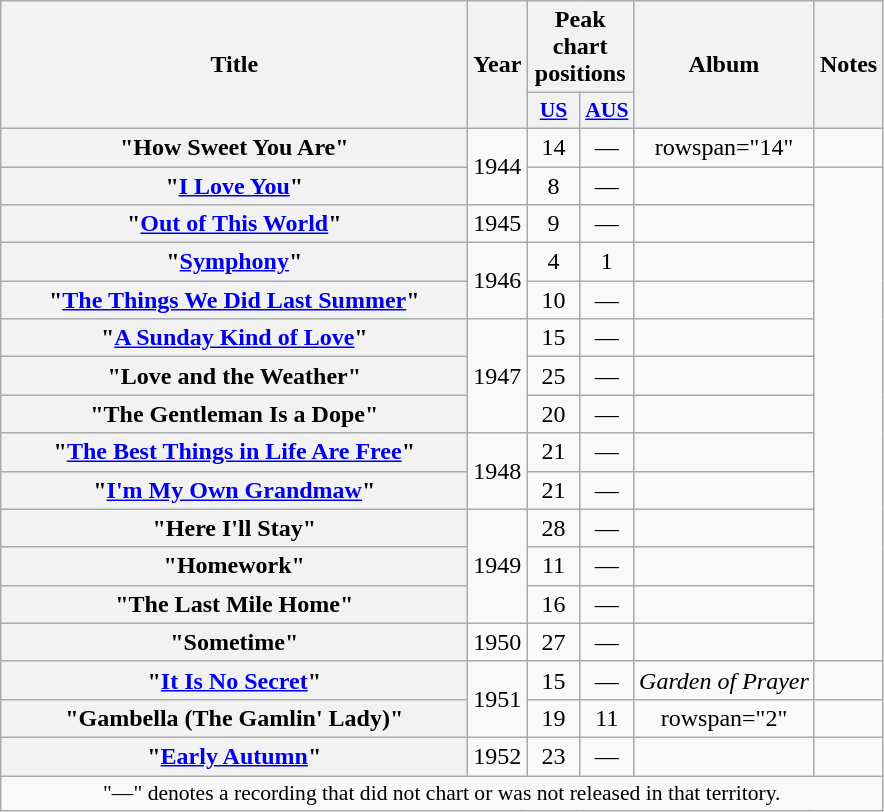<table class="wikitable plainrowheaders" style="text-align:center;" border="1">
<tr>
<th scope="col" rowspan="2" style="width:19em;">Title</th>
<th scope="col" rowspan="2">Year</th>
<th scope="col" colspan="2">Peak chart positions</th>
<th scope="col" rowspan="2">Album</th>
<th scope="col" rowspan="2">Notes</th>
</tr>
<tr>
<th scope="col" style="width:2em;font-size:90%;"><a href='#'>US</a><br></th>
<th scope="col" style="width:2em;font-size:90%;"><a href='#'>AUS</a><br></th>
</tr>
<tr>
<th scope="row">"How Sweet You Are"</th>
<td rowspan="2">1944</td>
<td>14</td>
<td>—</td>
<td>rowspan="14" </td>
<td></td>
</tr>
<tr>
<th scope="row">"<a href='#'>I Love You</a>"</th>
<td>8</td>
<td>—</td>
<td></td>
</tr>
<tr>
<th scope="row">"<a href='#'>Out of This World</a>"</th>
<td>1945</td>
<td>9</td>
<td>—</td>
<td></td>
</tr>
<tr>
<th scope="row">"<a href='#'>Symphony</a>"</th>
<td rowspan="2">1946</td>
<td>4</td>
<td>1</td>
<td></td>
</tr>
<tr>
<th scope="row">"<a href='#'>The Things We Did Last Summer</a>"</th>
<td>10</td>
<td>—</td>
<td></td>
</tr>
<tr>
<th scope="row">"<a href='#'>A Sunday Kind of Love</a>"</th>
<td rowspan="3">1947</td>
<td>15</td>
<td>—</td>
<td></td>
</tr>
<tr>
<th scope="row">"Love and the Weather"</th>
<td>25</td>
<td>—</td>
<td></td>
</tr>
<tr>
<th scope="row">"The Gentleman Is a Dope"</th>
<td>20</td>
<td>—</td>
<td></td>
</tr>
<tr>
<th scope="row">"<a href='#'>The Best Things in Life Are Free</a>"</th>
<td rowspan="2">1948</td>
<td>21</td>
<td>—</td>
<td></td>
</tr>
<tr>
<th scope="row">"<a href='#'>I'm My Own Grandmaw</a>"</th>
<td>21</td>
<td>—</td>
<td></td>
</tr>
<tr>
<th scope="row">"Here I'll Stay"</th>
<td rowspan="3">1949</td>
<td>28</td>
<td>—</td>
<td></td>
</tr>
<tr>
<th scope="row">"Homework"</th>
<td>11</td>
<td>—</td>
<td></td>
</tr>
<tr>
<th scope="row">"The Last Mile Home"</th>
<td>16</td>
<td>—</td>
<td></td>
</tr>
<tr>
<th scope="row">"Sometime"</th>
<td>1950</td>
<td>27</td>
<td>—</td>
<td></td>
</tr>
<tr>
<th scope="row">"<a href='#'>It Is No Secret</a>"</th>
<td rowspan="2">1951</td>
<td>15</td>
<td>—</td>
<td><em>Garden of Prayer</em></td>
<td></td>
</tr>
<tr>
<th scope="row">"Gambella (The Gamlin' Lady)"<br></th>
<td>19</td>
<td>11</td>
<td>rowspan="2" </td>
<td></td>
</tr>
<tr>
<th scope="row">"<a href='#'>Early Autumn</a>"</th>
<td>1952</td>
<td>23</td>
<td>—</td>
<td></td>
</tr>
<tr>
<td colspan="6" style="font-size:90%">"—" denotes a recording that did not chart or was not released in that territory.</td>
</tr>
</table>
